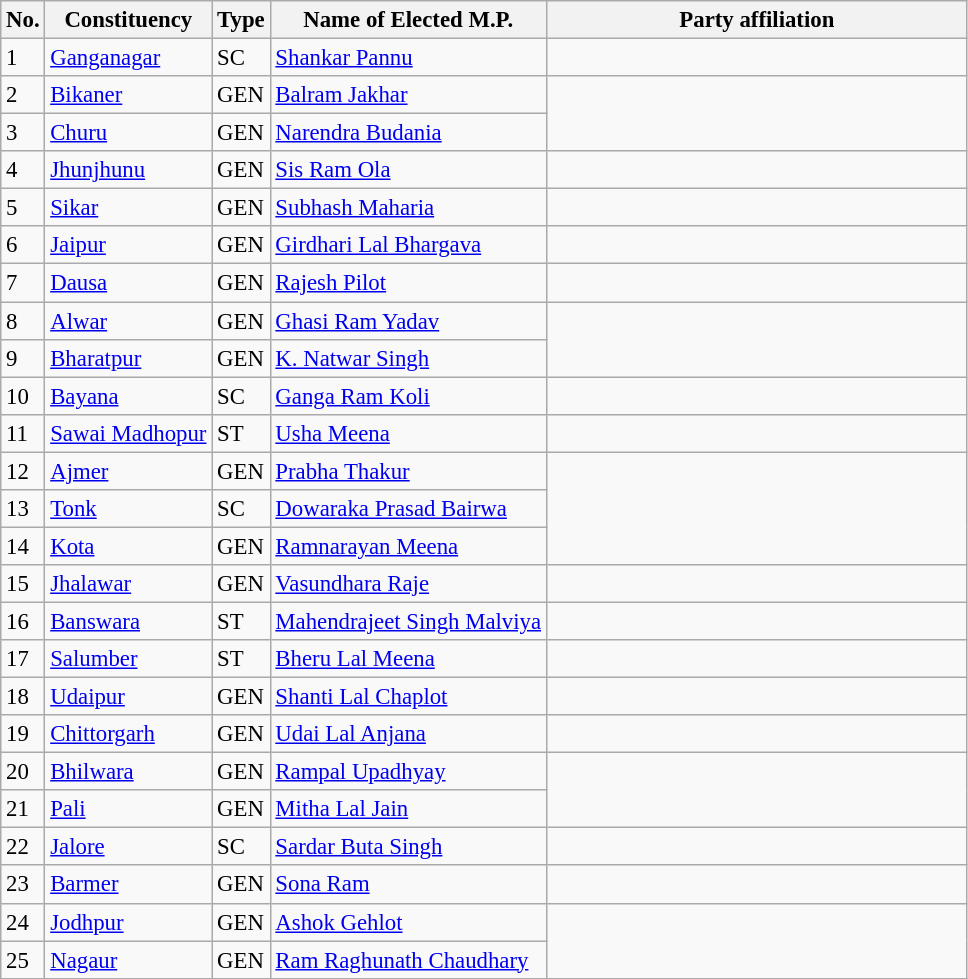<table class="wikitable" style="font-size:95%;">
<tr>
<th>No.</th>
<th>Constituency</th>
<th>Type</th>
<th>Name of Elected M.P.</th>
<th colspan="2" style="width:18em">Party affiliation</th>
</tr>
<tr>
<td>1</td>
<td><a href='#'>Ganganagar</a></td>
<td>SC</td>
<td><a href='#'>Shankar Pannu</a></td>
<td></td>
</tr>
<tr>
<td>2</td>
<td><a href='#'>Bikaner</a></td>
<td>GEN</td>
<td><a href='#'>Balram Jakhar</a></td>
</tr>
<tr>
<td>3</td>
<td><a href='#'>Churu</a></td>
<td>GEN</td>
<td><a href='#'>Narendra Budania</a></td>
</tr>
<tr>
<td>4</td>
<td><a href='#'>Jhunjhunu</a></td>
<td>GEN</td>
<td><a href='#'>Sis Ram Ola</a></td>
<td></td>
</tr>
<tr>
<td>5</td>
<td><a href='#'>Sikar</a></td>
<td>GEN</td>
<td><a href='#'>Subhash Maharia</a></td>
<td></td>
</tr>
<tr>
<td>6</td>
<td><a href='#'>Jaipur</a></td>
<td>GEN</td>
<td><a href='#'>Girdhari Lal Bhargava</a></td>
</tr>
<tr>
<td>7</td>
<td><a href='#'>Dausa</a></td>
<td>GEN</td>
<td><a href='#'>Rajesh Pilot</a></td>
<td></td>
</tr>
<tr>
<td>8</td>
<td><a href='#'>Alwar</a></td>
<td>GEN</td>
<td><a href='#'>Ghasi Ram Yadav</a></td>
</tr>
<tr>
<td>9</td>
<td><a href='#'>Bharatpur</a></td>
<td>GEN</td>
<td><a href='#'>K. Natwar Singh</a></td>
</tr>
<tr>
<td>10</td>
<td><a href='#'>Bayana</a></td>
<td>SC</td>
<td><a href='#'>Ganga Ram Koli</a></td>
<td></td>
</tr>
<tr>
<td>11</td>
<td><a href='#'>Sawai Madhopur</a></td>
<td>ST</td>
<td><a href='#'>Usha Meena</a></td>
<td></td>
</tr>
<tr>
<td>12</td>
<td><a href='#'>Ajmer</a></td>
<td>GEN</td>
<td><a href='#'>Prabha Thakur</a></td>
</tr>
<tr>
<td>13</td>
<td><a href='#'>Tonk</a></td>
<td>SC</td>
<td><a href='#'>Dowaraka Prasad Bairwa</a></td>
</tr>
<tr>
<td>14</td>
<td><a href='#'>Kota</a></td>
<td>GEN</td>
<td><a href='#'>Ramnarayan Meena</a></td>
</tr>
<tr>
<td>15</td>
<td><a href='#'>Jhalawar</a></td>
<td>GEN</td>
<td><a href='#'>Vasundhara Raje</a></td>
<td></td>
</tr>
<tr>
<td>16</td>
<td><a href='#'>Banswara</a></td>
<td>ST</td>
<td><a href='#'>Mahendrajeet Singh Malviya</a></td>
<td></td>
</tr>
<tr>
<td>17</td>
<td><a href='#'>Salumber</a></td>
<td>ST</td>
<td><a href='#'>Bheru Lal Meena</a></td>
</tr>
<tr>
<td>18</td>
<td><a href='#'>Udaipur</a></td>
<td>GEN</td>
<td><a href='#'>Shanti Lal Chaplot</a></td>
<td></td>
</tr>
<tr>
<td>19</td>
<td><a href='#'>Chittorgarh</a></td>
<td>GEN</td>
<td><a href='#'>Udai Lal Anjana</a></td>
<td></td>
</tr>
<tr>
<td>20</td>
<td><a href='#'>Bhilwara</a></td>
<td>GEN</td>
<td><a href='#'>Rampal Upadhyay</a></td>
</tr>
<tr>
<td>21</td>
<td><a href='#'>Pali</a></td>
<td>GEN</td>
<td><a href='#'>Mitha Lal Jain</a></td>
</tr>
<tr>
<td>22</td>
<td><a href='#'>Jalore</a></td>
<td>SC</td>
<td><a href='#'>Sardar Buta Singh</a></td>
<td></td>
</tr>
<tr>
<td>23</td>
<td><a href='#'>Barmer</a></td>
<td>GEN</td>
<td><a href='#'>Sona Ram</a></td>
<td></td>
</tr>
<tr>
<td>24</td>
<td><a href='#'>Jodhpur</a></td>
<td>GEN</td>
<td><a href='#'>Ashok Gehlot</a></td>
</tr>
<tr>
<td>25</td>
<td><a href='#'>Nagaur</a></td>
<td>GEN</td>
<td><a href='#'>Ram Raghunath Chaudhary</a></td>
</tr>
<tr>
</tr>
</table>
